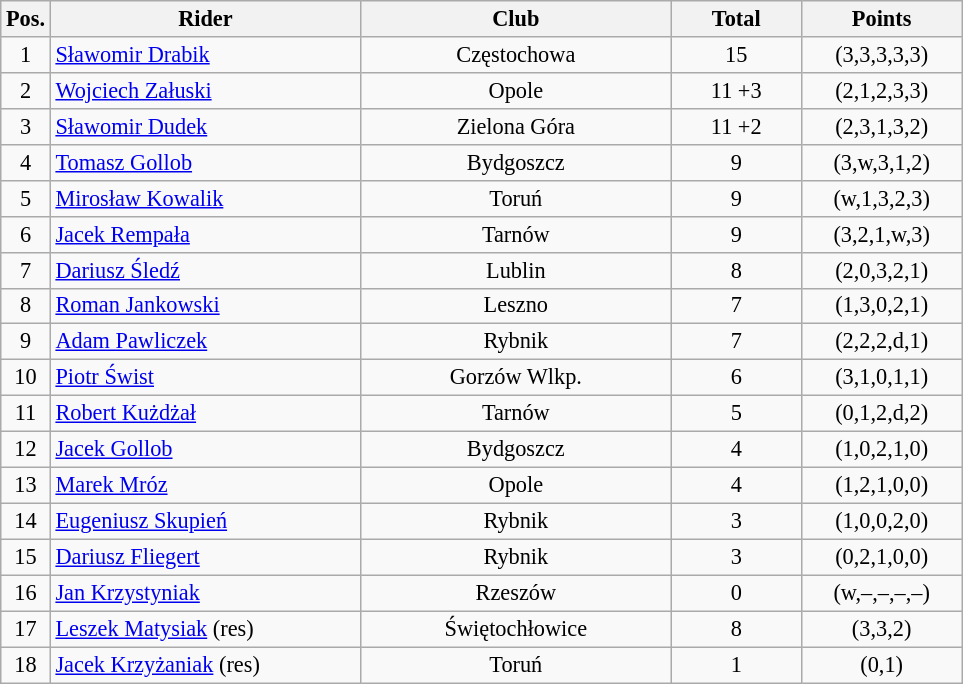<table class=wikitable style="font-size:93%;">
<tr>
<th width=25px>Pos.</th>
<th width=200px>Rider</th>
<th width=200px>Club</th>
<th width=80px>Total</th>
<th width=100px>Points</th>
</tr>
<tr align=center>
<td>1</td>
<td align=left><a href='#'>Sławomir Drabik</a></td>
<td>Częstochowa</td>
<td>15</td>
<td>(3,3,3,3,3)</td>
</tr>
<tr align=center>
<td>2</td>
<td align=left><a href='#'>Wojciech Załuski</a></td>
<td>Opole</td>
<td>11 +3</td>
<td>(2,1,2,3,3)</td>
</tr>
<tr align=center>
<td>3</td>
<td align=left><a href='#'>Sławomir Dudek</a></td>
<td>Zielona Góra</td>
<td>11 +2</td>
<td>(2,3,1,3,2)</td>
</tr>
<tr align=center>
<td>4</td>
<td align=left><a href='#'>Tomasz Gollob</a></td>
<td>Bydgoszcz</td>
<td>9</td>
<td>(3,w,3,1,2)</td>
</tr>
<tr align=center>
<td>5</td>
<td align=left><a href='#'>Mirosław Kowalik</a></td>
<td>Toruń</td>
<td>9</td>
<td>(w,1,3,2,3)</td>
</tr>
<tr align=center>
<td>6</td>
<td align=left><a href='#'>Jacek Rempała</a></td>
<td>Tarnów</td>
<td>9</td>
<td>(3,2,1,w,3)</td>
</tr>
<tr align=center>
<td>7</td>
<td align=left><a href='#'>Dariusz Śledź</a></td>
<td>Lublin</td>
<td>8</td>
<td>(2,0,3,2,1)</td>
</tr>
<tr align=center>
<td>8</td>
<td align=left><a href='#'>Roman Jankowski</a></td>
<td>Leszno</td>
<td>7</td>
<td>(1,3,0,2,1)</td>
</tr>
<tr align=center>
<td>9</td>
<td align=left><a href='#'>Adam Pawliczek</a></td>
<td>Rybnik</td>
<td>7</td>
<td>(2,2,2,d,1)</td>
</tr>
<tr align=center>
<td>10</td>
<td align=left><a href='#'>Piotr Świst</a></td>
<td>Gorzów Wlkp.</td>
<td>6</td>
<td>(3,1,0,1,1)</td>
</tr>
<tr align=center>
<td>11</td>
<td align=left><a href='#'>Robert Kużdżał</a></td>
<td>Tarnów</td>
<td>5</td>
<td>(0,1,2,d,2)</td>
</tr>
<tr align=center>
<td>12</td>
<td align=left><a href='#'>Jacek Gollob</a></td>
<td>Bydgoszcz</td>
<td>4</td>
<td>(1,0,2,1,0)</td>
</tr>
<tr align=center>
<td>13</td>
<td align=left><a href='#'>Marek Mróz</a></td>
<td>Opole</td>
<td>4</td>
<td>(1,2,1,0,0)</td>
</tr>
<tr align=center>
<td>14</td>
<td align=left><a href='#'>Eugeniusz Skupień</a></td>
<td>Rybnik</td>
<td>3</td>
<td>(1,0,0,2,0)</td>
</tr>
<tr align=center>
<td>15</td>
<td align=left><a href='#'>Dariusz Fliegert</a></td>
<td>Rybnik</td>
<td>3</td>
<td>(0,2,1,0,0)</td>
</tr>
<tr align=center>
<td>16</td>
<td align=left><a href='#'>Jan Krzystyniak</a></td>
<td>Rzeszów</td>
<td>0</td>
<td>(w,–,–,–,–)</td>
</tr>
<tr align=center>
<td>17</td>
<td align=left><a href='#'>Leszek Matysiak</a> (res)</td>
<td>Świętochłowice</td>
<td>8</td>
<td>(3,3,2)</td>
</tr>
<tr align=center>
<td>18</td>
<td align=left><a href='#'>Jacek Krzyżaniak</a> (res)</td>
<td>Toruń</td>
<td>1</td>
<td>(0,1)</td>
</tr>
</table>
